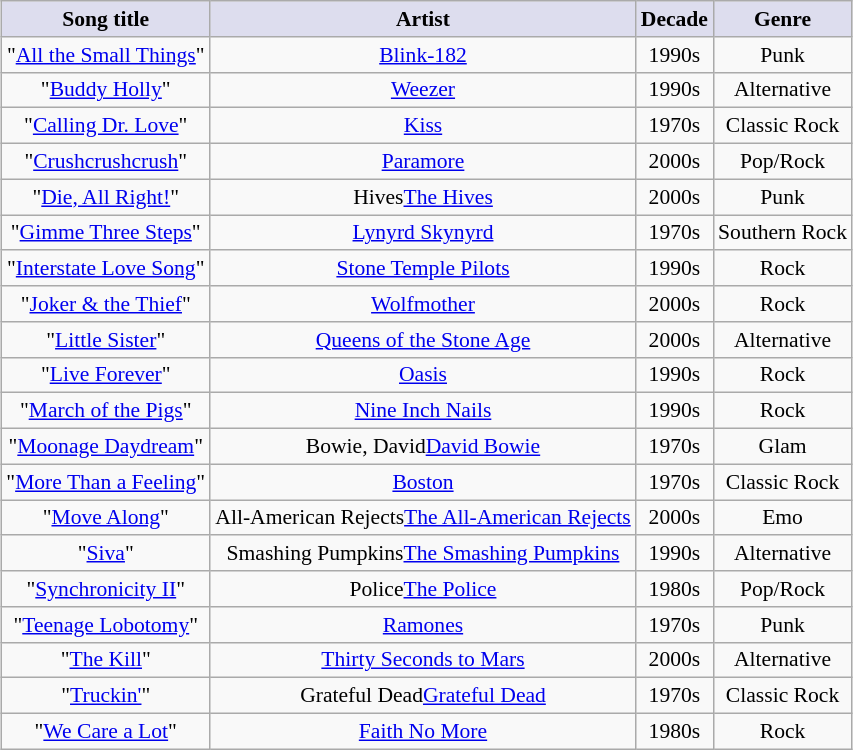<table class="wikitable sortable" style="font-size:90%; text-align:center; margin: 5px;">
<tr>
<th style="background:#dde;">Song title</th>
<th style="background:#dde;">Artist</th>
<th style="background:#dde;">Decade</th>
<th style="background:#dde;">Genre</th>
</tr>
<tr>
<td>"<a href='#'>All the Small Things</a>"</td>
<td><a href='#'>Blink-182</a></td>
<td>1990s</td>
<td>Punk</td>
</tr>
<tr>
<td>"<a href='#'>Buddy Holly</a>"</td>
<td><a href='#'>Weezer</a></td>
<td>1990s</td>
<td>Alternative</td>
</tr>
<tr>
<td>"<a href='#'>Calling Dr. Love</a>"</td>
<td><a href='#'>Kiss</a></td>
<td>1970s</td>
<td>Classic Rock</td>
</tr>
<tr>
<td>"<a href='#'>Crushcrushcrush</a>"</td>
<td><a href='#'>Paramore</a></td>
<td>2000s</td>
<td>Pop/Rock</td>
</tr>
<tr>
<td>"<a href='#'>Die, All Right!</a>"</td>
<td><span>Hives</span><a href='#'>The Hives</a></td>
<td>2000s</td>
<td>Punk</td>
</tr>
<tr>
<td>"<a href='#'>Gimme Three Steps</a>"</td>
<td><a href='#'>Lynyrd Skynyrd</a></td>
<td>1970s</td>
<td>Southern Rock</td>
</tr>
<tr>
<td>"<a href='#'>Interstate Love Song</a>"</td>
<td><a href='#'>Stone Temple Pilots</a></td>
<td>1990s</td>
<td>Rock</td>
</tr>
<tr>
<td>"<a href='#'>Joker & the Thief</a>"</td>
<td><a href='#'>Wolfmother</a></td>
<td>2000s</td>
<td>Rock</td>
</tr>
<tr>
<td>"<a href='#'>Little Sister</a>"</td>
<td><a href='#'>Queens of the Stone Age</a></td>
<td>2000s</td>
<td>Alternative</td>
</tr>
<tr>
<td>"<a href='#'>Live Forever</a>"</td>
<td><a href='#'>Oasis</a></td>
<td>1990s</td>
<td>Rock</td>
</tr>
<tr>
<td>"<a href='#'>March of the Pigs</a>"</td>
<td><a href='#'>Nine Inch Nails</a></td>
<td>1990s</td>
<td>Rock</td>
</tr>
<tr>
<td>"<a href='#'>Moonage Daydream</a>"</td>
<td><span>Bowie, David</span><a href='#'>David Bowie</a></td>
<td>1970s</td>
<td>Glam</td>
</tr>
<tr>
<td>"<a href='#'>More Than a Feeling</a>"</td>
<td><a href='#'>Boston</a></td>
<td>1970s</td>
<td>Classic Rock</td>
</tr>
<tr>
<td>"<a href='#'>Move Along</a>"</td>
<td><span>All-American Rejects</span><a href='#'>The All-American Rejects</a></td>
<td>2000s</td>
<td>Emo</td>
</tr>
<tr>
<td>"<a href='#'>Siva</a>"</td>
<td><span>Smashing Pumpkins</span><a href='#'>The Smashing Pumpkins</a></td>
<td>1990s</td>
<td>Alternative</td>
</tr>
<tr>
<td>"<a href='#'>Synchronicity II</a>"</td>
<td><span>Police</span><a href='#'>The Police</a></td>
<td>1980s</td>
<td>Pop/Rock</td>
</tr>
<tr>
<td>"<a href='#'>Teenage Lobotomy</a>"</td>
<td><a href='#'>Ramones</a></td>
<td>1970s</td>
<td>Punk</td>
</tr>
<tr>
<td>"<a href='#'>The Kill</a>"</td>
<td><a href='#'>Thirty Seconds to Mars</a></td>
<td>2000s</td>
<td>Alternative</td>
</tr>
<tr>
<td>"<a href='#'>Truckin'</a>"</td>
<td><span>Grateful Dead</span><a href='#'>Grateful Dead</a></td>
<td>1970s</td>
<td>Classic Rock</td>
</tr>
<tr>
<td>"<a href='#'>We Care a Lot</a>"</td>
<td><a href='#'>Faith No More</a></td>
<td>1980s</td>
<td>Rock</td>
</tr>
</table>
